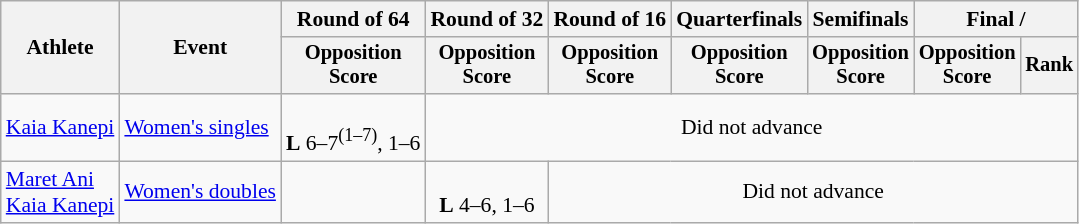<table class=wikitable style="font-size:90%">
<tr>
<th rowspan="2">Athlete</th>
<th rowspan="2">Event</th>
<th>Round of 64</th>
<th>Round of 32</th>
<th>Round of 16</th>
<th>Quarterfinals</th>
<th>Semifinals</th>
<th colspan=2>Final / </th>
</tr>
<tr style="font-size:95%">
<th>Opposition<br>Score</th>
<th>Opposition<br>Score</th>
<th>Opposition<br>Score</th>
<th>Opposition<br>Score</th>
<th>Opposition<br>Score</th>
<th>Opposition<br>Score</th>
<th>Rank</th>
</tr>
<tr align=center>
<td align=left><a href='#'>Kaia Kanepi</a></td>
<td align=left><a href='#'>Women's singles</a></td>
<td><br><strong>L</strong> 6–7<sup>(1–7)</sup>, 1–6</td>
<td colspan=6>Did not advance</td>
</tr>
<tr align=center>
<td align=left><a href='#'>Maret Ani</a><br><a href='#'>Kaia Kanepi</a></td>
<td align=left><a href='#'>Women's doubles</a></td>
<td></td>
<td><br><strong>L</strong> 4–6, 1–6</td>
<td colspan=5>Did not advance</td>
</tr>
</table>
